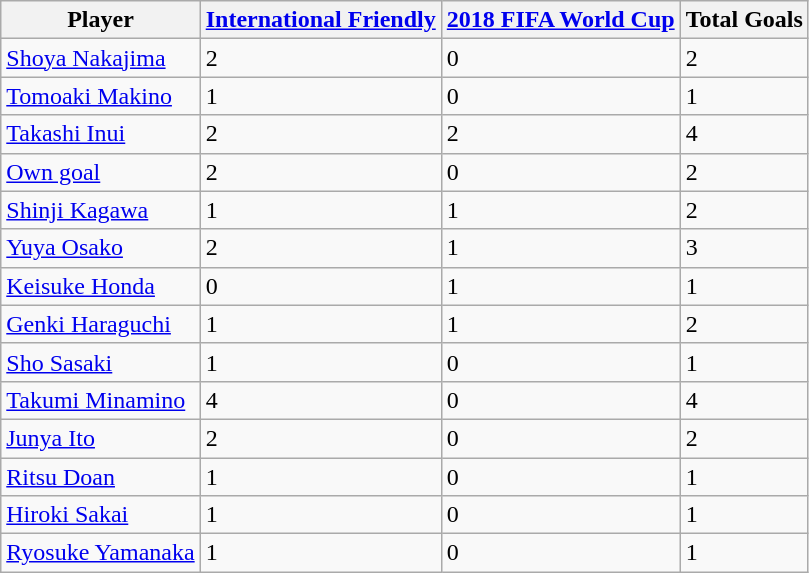<table class="wikitable sortable" style="text-align: left;">
<tr>
<th>Player</th>
<th><a href='#'>International Friendly</a></th>
<th><a href='#'>2018 FIFA World Cup</a></th>
<th>Total Goals</th>
</tr>
<tr>
<td><a href='#'>Shoya Nakajima</a></td>
<td>2</td>
<td>0</td>
<td>2</td>
</tr>
<tr>
<td><a href='#'>Tomoaki Makino</a></td>
<td>1</td>
<td>0</td>
<td>1</td>
</tr>
<tr>
<td><a href='#'>Takashi Inui</a></td>
<td>2</td>
<td>2</td>
<td>4</td>
</tr>
<tr>
<td><a href='#'>Own goal</a></td>
<td>2</td>
<td>0</td>
<td>2</td>
</tr>
<tr>
<td><a href='#'>Shinji Kagawa</a></td>
<td>1</td>
<td>1</td>
<td>2</td>
</tr>
<tr>
<td><a href='#'>Yuya Osako</a></td>
<td>2</td>
<td>1</td>
<td>3</td>
</tr>
<tr>
<td><a href='#'>Keisuke Honda</a></td>
<td>0</td>
<td>1</td>
<td>1</td>
</tr>
<tr>
<td><a href='#'>Genki Haraguchi</a></td>
<td>1</td>
<td>1</td>
<td>2</td>
</tr>
<tr>
<td><a href='#'>Sho Sasaki</a></td>
<td>1</td>
<td>0</td>
<td>1</td>
</tr>
<tr>
<td><a href='#'>Takumi Minamino</a></td>
<td>4</td>
<td>0</td>
<td>4</td>
</tr>
<tr>
<td><a href='#'>Junya Ito</a></td>
<td>2</td>
<td>0</td>
<td>2</td>
</tr>
<tr>
<td><a href='#'>Ritsu Doan</a></td>
<td>1</td>
<td>0</td>
<td>1</td>
</tr>
<tr>
<td><a href='#'>Hiroki Sakai</a></td>
<td>1</td>
<td>0</td>
<td>1</td>
</tr>
<tr>
<td><a href='#'>Ryosuke Yamanaka</a></td>
<td>1</td>
<td>0</td>
<td>1</td>
</tr>
</table>
